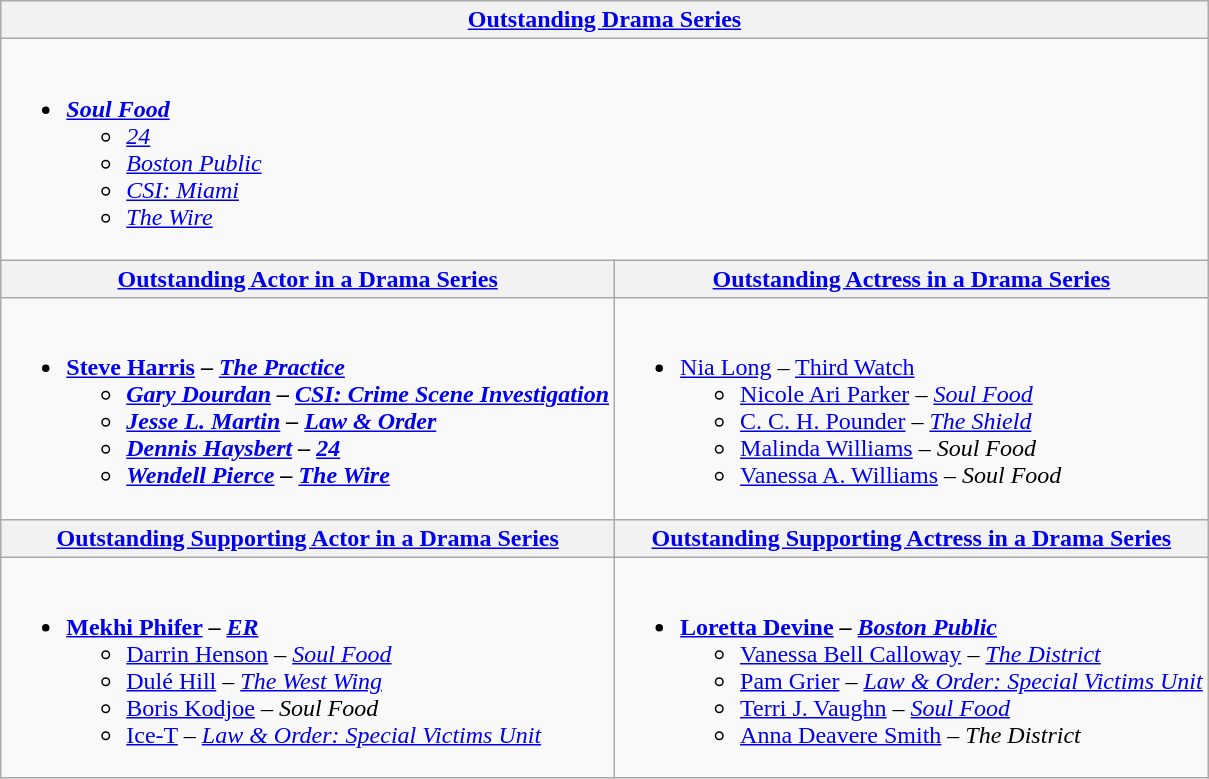<table class="wikitable" style="width=72%">
<tr>
<th colspan="2" style="width=50%"><a href='#'>Outstanding Drama Series</a></th>
</tr>
<tr>
<td colspan="2" valign="top"><br><ul><li><strong><a href='#'><em>Soul Food</em></a></strong><ul><li><em><a href='#'>24</a></em></li><li><em><a href='#'>Boston Public</a></em></li><li><em><a href='#'>CSI: Miami</a></em></li><li><em><a href='#'>The Wire</a></em></li></ul></li></ul></td>
</tr>
<tr>
<th><a href='#'>Outstanding Actor in a Drama Series</a></th>
<th><a href='#'>Outstanding Actress in a Drama Series</a></th>
</tr>
<tr>
<td valign="top"><br><ul><li><strong><a href='#'>Steve Harris</a> – <em><a href='#'>The Practice</a><strong><em><ul><li><a href='#'>Gary Dourdan</a> </em>– <a href='#'>CSI: Crime Scene Investigation</a><em></li><li><a href='#'>Jesse L. Martin</a> </em>– <a href='#'>Law & Order</a> <em></li><li><a href='#'>Dennis Haysbert</a> </em>– <a href='#'>24</a><em></li><li><a href='#'>Wendell Pierce</a> </em>– <a href='#'>The Wire</a><em></li></ul></li></ul></td>
<td valign="top"><br><ul><li></strong><a href='#'>Nia Long</a> – </em><a href='#'>Third Watch</a></em></strong><ul><li><a href='#'>Nicole Ari Parker</a> <em>– <a href='#'>Soul Food</a></em></li><li><a href='#'>C. C. H. Pounder</a> <em>– <a href='#'>The Shield</a></em></li><li><a href='#'>Malinda Williams</a> <em>– Soul Food</em></li><li><a href='#'>Vanessa A. Williams</a> <em>– Soul Food </em></li></ul></li></ul></td>
</tr>
<tr>
<th><a href='#'>Outstanding Supporting Actor in a Drama Series</a></th>
<th><a href='#'>Outstanding Supporting Actress in a Drama Series</a></th>
</tr>
<tr>
<td valign="top"><br><ul><li><strong><a href='#'>Mekhi Phifer</a> – <a href='#'><em>ER</em></a></strong><ul><li><a href='#'>Darrin Henson</a> <em>– <a href='#'>Soul Food</a></em></li><li><a href='#'>Dulé Hill</a> <em>– <a href='#'>The West Wing</a> </em></li><li><a href='#'>Boris Kodjoe</a> <em>– Soul Food</em></li><li><a href='#'>Ice-T</a> <em>– <a href='#'>Law & Order: Special Victims Unit</a> </em></li></ul></li></ul></td>
<td valign="top"><br><ul><li><strong><a href='#'>Loretta Devine</a> – <em><a href='#'>Boston Public</a></em> </strong><ul><li><a href='#'>Vanessa Bell Calloway</a> <em>– <a href='#'>The District</a> </em></li><li><a href='#'>Pam Grier</a> <em>– <a href='#'>Law & Order: Special Victims Unit</a> </em></li><li><a href='#'>Terri J. Vaughn</a> <em>– <a href='#'>Soul Food</a> </em></li><li><a href='#'>Anna Deavere Smith</a> <em>– The District  </em></li></ul></li></ul></td>
</tr>
</table>
